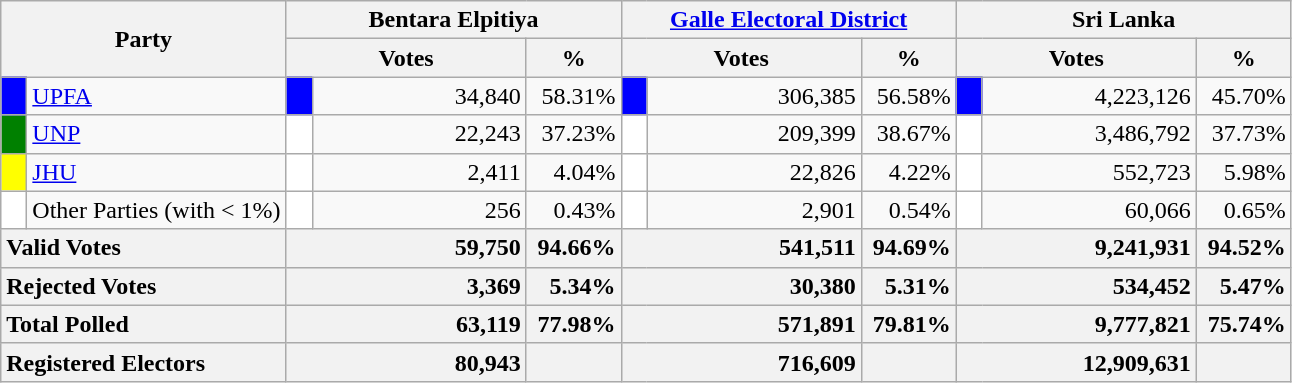<table class="wikitable">
<tr>
<th colspan="2" width="144px"rowspan="2">Party</th>
<th colspan="3" width="216px">Bentara Elpitiya</th>
<th colspan="3" width="216px"><a href='#'>Galle Electoral District</a></th>
<th colspan="3" width="216px">Sri Lanka</th>
</tr>
<tr>
<th colspan="2" width="144px">Votes</th>
<th>%</th>
<th colspan="2" width="144px">Votes</th>
<th>%</th>
<th colspan="2" width="144px">Votes</th>
<th>%</th>
</tr>
<tr>
<td style="background-color:blue;" width="10px"></td>
<td style="text-align:left;"><a href='#'>UPFA</a></td>
<td style="background-color:blue;" width="10px"></td>
<td style="text-align:right;">34,840</td>
<td style="text-align:right;">58.31%</td>
<td style="background-color:blue;" width="10px"></td>
<td style="text-align:right;">306,385</td>
<td style="text-align:right;">56.58%</td>
<td style="background-color:blue;" width="10px"></td>
<td style="text-align:right;">4,223,126</td>
<td style="text-align:right;">45.70%</td>
</tr>
<tr>
<td style="background-color:green;" width="10px"></td>
<td style="text-align:left;"><a href='#'>UNP</a></td>
<td style="background-color:white;" width="10px"></td>
<td style="text-align:right;">22,243</td>
<td style="text-align:right;">37.23%</td>
<td style="background-color:white;" width="10px"></td>
<td style="text-align:right;">209,399</td>
<td style="text-align:right;">38.67%</td>
<td style="background-color:white;" width="10px"></td>
<td style="text-align:right;">3,486,792</td>
<td style="text-align:right;">37.73%</td>
</tr>
<tr>
<td style="background-color:yellow;" width="10px"></td>
<td style="text-align:left;"><a href='#'>JHU</a></td>
<td style="background-color:white;" width="10px"></td>
<td style="text-align:right;">2,411</td>
<td style="text-align:right;">4.04%</td>
<td style="background-color:white;" width="10px"></td>
<td style="text-align:right;">22,826</td>
<td style="text-align:right;">4.22%</td>
<td style="background-color:white;" width="10px"></td>
<td style="text-align:right;">552,723</td>
<td style="text-align:right;">5.98%</td>
</tr>
<tr>
<td style="background-color:white;" width="10px"></td>
<td style="text-align:left;">Other Parties (with < 1%)</td>
<td style="background-color:white;" width="10px"></td>
<td style="text-align:right;">256</td>
<td style="text-align:right;">0.43%</td>
<td style="background-color:white;" width="10px"></td>
<td style="text-align:right;">2,901</td>
<td style="text-align:right;">0.54%</td>
<td style="background-color:white;" width="10px"></td>
<td style="text-align:right;">60,066</td>
<td style="text-align:right;">0.65%</td>
</tr>
<tr>
<th colspan="2" width="144px"style="text-align:left;">Valid Votes</th>
<th style="text-align:right;"colspan="2" width="144px">59,750</th>
<th style="text-align:right;">94.66%</th>
<th style="text-align:right;"colspan="2" width="144px">541,511</th>
<th style="text-align:right;">94.69%</th>
<th style="text-align:right;"colspan="2" width="144px">9,241,931</th>
<th style="text-align:right;">94.52%</th>
</tr>
<tr>
<th colspan="2" width="144px"style="text-align:left;">Rejected Votes</th>
<th style="text-align:right;"colspan="2" width="144px">3,369</th>
<th style="text-align:right;">5.34%</th>
<th style="text-align:right;"colspan="2" width="144px">30,380</th>
<th style="text-align:right;">5.31%</th>
<th style="text-align:right;"colspan="2" width="144px">534,452</th>
<th style="text-align:right;">5.47%</th>
</tr>
<tr>
<th colspan="2" width="144px"style="text-align:left;">Total Polled</th>
<th style="text-align:right;"colspan="2" width="144px">63,119</th>
<th style="text-align:right;">77.98%</th>
<th style="text-align:right;"colspan="2" width="144px">571,891</th>
<th style="text-align:right;">79.81%</th>
<th style="text-align:right;"colspan="2" width="144px">9,777,821</th>
<th style="text-align:right;">75.74%</th>
</tr>
<tr>
<th colspan="2" width="144px"style="text-align:left;">Registered Electors</th>
<th style="text-align:right;"colspan="2" width="144px">80,943</th>
<th></th>
<th style="text-align:right;"colspan="2" width="144px">716,609</th>
<th></th>
<th style="text-align:right;"colspan="2" width="144px">12,909,631</th>
<th></th>
</tr>
</table>
